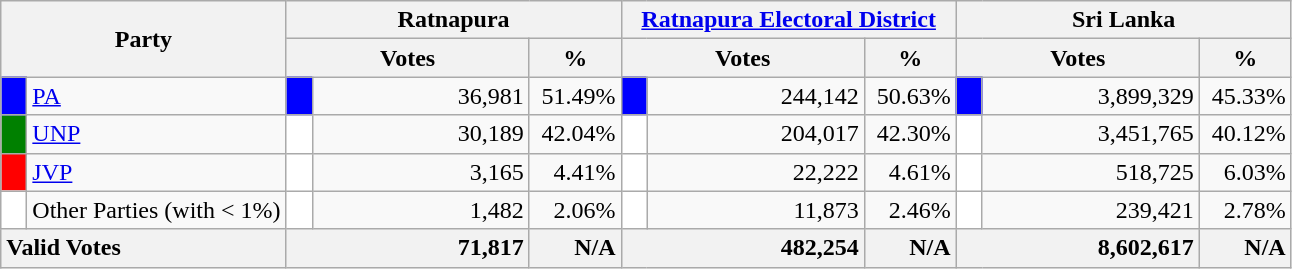<table class="wikitable">
<tr>
<th colspan="2" width="144px"rowspan="2">Party</th>
<th colspan="3" width="216px">Ratnapura</th>
<th colspan="3" width="216px"><a href='#'>Ratnapura Electoral District</a></th>
<th colspan="3" width="216px">Sri Lanka</th>
</tr>
<tr>
<th colspan="2" width="144px">Votes</th>
<th>%</th>
<th colspan="2" width="144px">Votes</th>
<th>%</th>
<th colspan="2" width="144px">Votes</th>
<th>%</th>
</tr>
<tr>
<td style="background-color:blue;" width="10px"></td>
<td style="text-align:left;"><a href='#'>PA</a></td>
<td style="background-color:blue;" width="10px"></td>
<td style="text-align:right;">36,981</td>
<td style="text-align:right;">51.49%</td>
<td style="background-color:blue;" width="10px"></td>
<td style="text-align:right;">244,142</td>
<td style="text-align:right;">50.63%</td>
<td style="background-color:blue;" width="10px"></td>
<td style="text-align:right;">3,899,329</td>
<td style="text-align:right;">45.33%</td>
</tr>
<tr>
<td style="background-color:green;" width="10px"></td>
<td style="text-align:left;"><a href='#'>UNP</a></td>
<td style="background-color:white;" width="10px"></td>
<td style="text-align:right;">30,189</td>
<td style="text-align:right;">42.04%</td>
<td style="background-color:white;" width="10px"></td>
<td style="text-align:right;">204,017</td>
<td style="text-align:right;">42.30%</td>
<td style="background-color:white;" width="10px"></td>
<td style="text-align:right;">3,451,765</td>
<td style="text-align:right;">40.12%</td>
</tr>
<tr>
<td style="background-color:red;" width="10px"></td>
<td style="text-align:left;"><a href='#'>JVP</a></td>
<td style="background-color:white;" width="10px"></td>
<td style="text-align:right;">3,165</td>
<td style="text-align:right;">4.41%</td>
<td style="background-color:white;" width="10px"></td>
<td style="text-align:right;">22,222</td>
<td style="text-align:right;">4.61%</td>
<td style="background-color:white;" width="10px"></td>
<td style="text-align:right;">518,725</td>
<td style="text-align:right;">6.03%</td>
</tr>
<tr>
<td style="background-color:white;" width="10px"></td>
<td style="text-align:left;">Other Parties (with < 1%)</td>
<td style="background-color:white;" width="10px"></td>
<td style="text-align:right;">1,482</td>
<td style="text-align:right;">2.06%</td>
<td style="background-color:white;" width="10px"></td>
<td style="text-align:right;">11,873</td>
<td style="text-align:right;">2.46%</td>
<td style="background-color:white;" width="10px"></td>
<td style="text-align:right;">239,421</td>
<td style="text-align:right;">2.78%</td>
</tr>
<tr>
<th colspan="2" width="144px"style="text-align:left;">Valid Votes</th>
<th style="text-align:right;"colspan="2" width="144px">71,817</th>
<th style="text-align:right;">N/A</th>
<th style="text-align:right;"colspan="2" width="144px">482,254</th>
<th style="text-align:right;">N/A</th>
<th style="text-align:right;"colspan="2" width="144px">8,602,617</th>
<th style="text-align:right;">N/A</th>
</tr>
</table>
